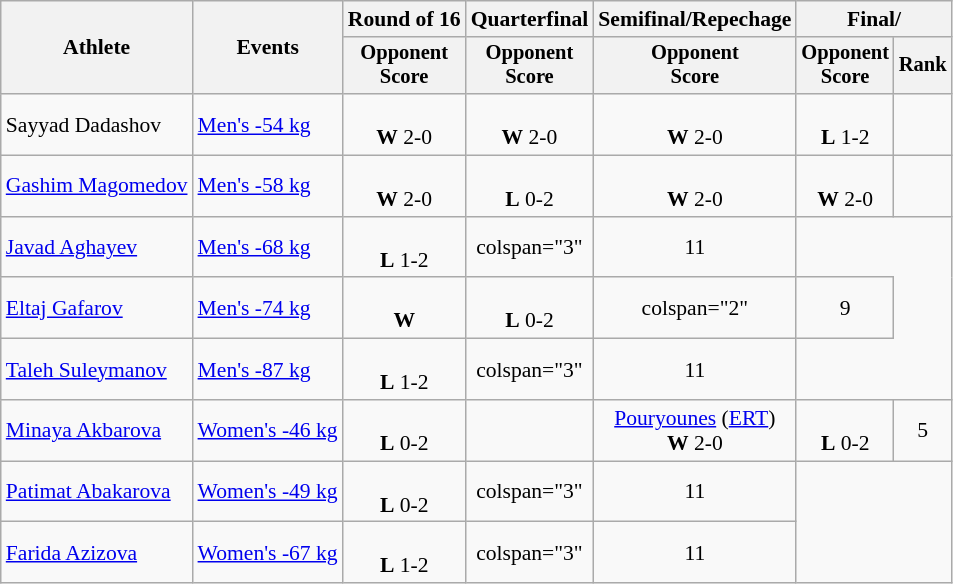<table class="wikitable" style="text-align:center; font-size:90%">
<tr>
<th rowspan="2">Athlete</th>
<th rowspan="2">Events</th>
<th>Round of 16</th>
<th>Quarterfinal</th>
<th>Semifinal/Repechage</th>
<th colspan="2">Final/</th>
</tr>
<tr style="font-size:95%">
<th>Opponent<br>Score</th>
<th>Opponent<br>Score</th>
<th>Opponent<br>Score</th>
<th>Opponent<br>Score</th>
<th>Rank</th>
</tr>
<tr>
<td align="left">Sayyad Dadashov</td>
<td align="left"><a href='#'>Men's -54 kg</a></td>
<td><br><strong>W</strong> 2-0</td>
<td><br><strong>W</strong> 2-0</td>
<td><br><strong>W</strong> 2-0</td>
<td><br><strong>L</strong> 1-2</td>
<td></td>
</tr>
<tr>
<td align="left"><a href='#'>Gashim Magomedov</a></td>
<td align="left"><a href='#'>Men's -58 kg</a></td>
<td><br><strong>W</strong> 2-0</td>
<td><br><strong>L</strong> 0-2</td>
<td><br><strong>W</strong> 2-0</td>
<td><br><strong>W</strong> 2-0</td>
<td></td>
</tr>
<tr>
<td align="left"><a href='#'>Javad Aghayev</a></td>
<td align="left"><a href='#'>Men's -68 kg</a></td>
<td><br><strong>L</strong> 1-2</td>
<td>colspan="3" </td>
<td>11</td>
</tr>
<tr>
<td align="left"><a href='#'>Eltaj Gafarov</a></td>
<td align="left"><a href='#'>Men's -74 kg</a></td>
<td><br><strong>W</strong> </td>
<td><br><strong>L</strong> 0-2</td>
<td>colspan="2" </td>
<td>9</td>
</tr>
<tr>
<td align="left"><a href='#'>Taleh Suleymanov</a></td>
<td align="left"><a href='#'>Men's -87 kg</a></td>
<td><br><strong>L</strong> 1-2</td>
<td>colspan="3" </td>
<td>11</td>
</tr>
<tr>
<td align="left"><a href='#'>Minaya Akbarova</a></td>
<td align="left"><a href='#'>Women's -46 kg</a></td>
<td><br><strong>L</strong> 0-2</td>
<td></td>
<td><a href='#'>Pouryounes</a> (<a href='#'>ERT</a>)<br><strong>W</strong> 2-0</td>
<td><br><strong>L</strong> 0-2</td>
<td>5</td>
</tr>
<tr>
<td align="left"><a href='#'>Patimat Abakarova</a></td>
<td align="left"><a href='#'>Women's -49 kg</a></td>
<td><br><strong>L</strong> 0-2</td>
<td>colspan="3" </td>
<td>11</td>
</tr>
<tr>
<td align="left"><a href='#'>Farida Azizova</a></td>
<td align="left"><a href='#'>Women's -67 kg</a></td>
<td><br><strong>L</strong> 1-2</td>
<td>colspan="3" </td>
<td>11</td>
</tr>
</table>
